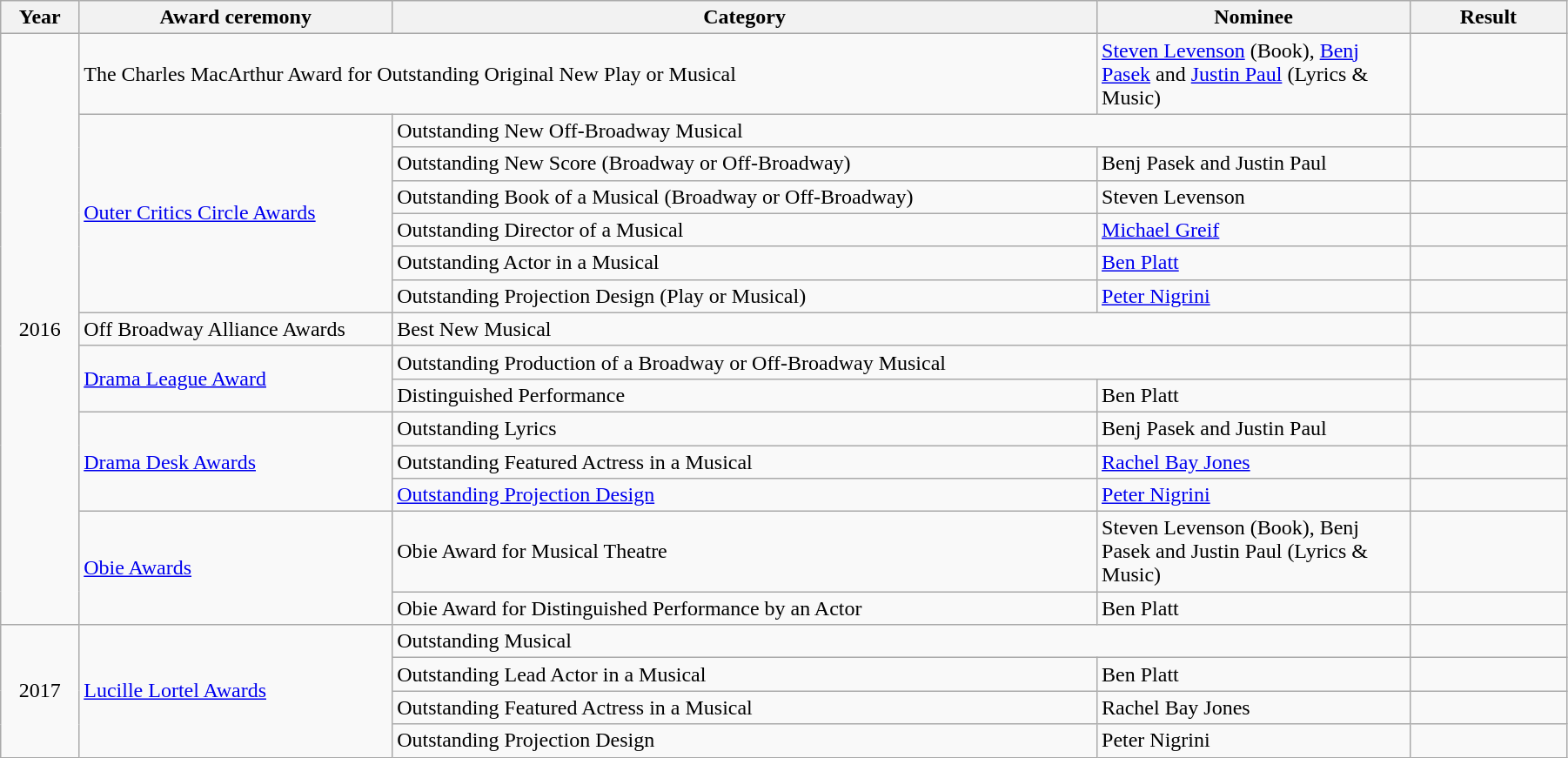<table class="wikitable" width="95%">
<tr>
<th width="5%">Year</th>
<th width="20%">Award ceremony</th>
<th width="45%">Category</th>
<th width="20%">Nominee</th>
<th width="10%">Result</th>
</tr>
<tr>
<td rowspan="15" style="text-align:center">2016</td>
<td colspan="2">The Charles MacArthur Award for Outstanding Original New Play or Musical</td>
<td><a href='#'>Steven Levenson</a> (Book), <a href='#'>Benj Pasek</a> and <a href='#'>Justin Paul</a> (Lyrics & Music)</td>
<td></td>
</tr>
<tr>
<td rowspan="6"><a href='#'>Outer Critics Circle Awards</a></td>
<td colspan="2">Outstanding New Off-Broadway Musical</td>
<td></td>
</tr>
<tr>
<td>Outstanding New Score (Broadway or Off-Broadway)</td>
<td>Benj Pasek and Justin Paul</td>
<td></td>
</tr>
<tr>
<td>Outstanding Book of a Musical (Broadway or Off-Broadway)</td>
<td>Steven Levenson</td>
<td></td>
</tr>
<tr>
<td>Outstanding Director of a Musical</td>
<td><a href='#'>Michael Greif</a></td>
<td></td>
</tr>
<tr>
<td>Outstanding Actor in a Musical</td>
<td><a href='#'>Ben Platt</a></td>
<td></td>
</tr>
<tr>
<td>Outstanding Projection Design (Play or Musical)</td>
<td><a href='#'>Peter Nigrini</a></td>
<td></td>
</tr>
<tr>
<td>Off Broadway Alliance Awards</td>
<td colspan="2">Best New Musical</td>
<td></td>
</tr>
<tr>
<td rowspan="2"><a href='#'>Drama League Award</a></td>
<td colspan="2">Outstanding Production of a Broadway or Off-Broadway Musical</td>
<td></td>
</tr>
<tr>
<td>Distinguished Performance</td>
<td>Ben Platt</td>
<td></td>
</tr>
<tr>
<td rowspan="3"><a href='#'>Drama Desk Awards</a></td>
<td>Outstanding Lyrics</td>
<td>Benj Pasek and Justin Paul</td>
<td></td>
</tr>
<tr>
<td>Outstanding Featured Actress in a Musical</td>
<td><a href='#'>Rachel Bay Jones</a></td>
<td></td>
</tr>
<tr>
<td><a href='#'>Outstanding Projection Design</a></td>
<td><a href='#'>Peter Nigrini</a></td>
<td></td>
</tr>
<tr>
<td rowspan="2"><a href='#'>Obie Awards</a></td>
<td>Obie Award for Musical Theatre</td>
<td>Steven Levenson (Book), Benj Pasek and Justin Paul (Lyrics & Music)</td>
<td></td>
</tr>
<tr>
<td>Obie Award for Distinguished Performance by an Actor</td>
<td>Ben Platt</td>
<td></td>
</tr>
<tr>
<td rowspan="4" style="text-align:center">2017</td>
<td rowspan="4"><a href='#'>Lucille Lortel Awards</a></td>
<td colspan="2">Outstanding Musical</td>
<td></td>
</tr>
<tr>
<td>Outstanding Lead Actor in a Musical</td>
<td>Ben Platt</td>
<td></td>
</tr>
<tr>
<td>Outstanding Featured Actress in a Musical</td>
<td>Rachel Bay Jones</td>
<td></td>
</tr>
<tr>
<td>Outstanding Projection Design</td>
<td>Peter Nigrini</td>
<td></td>
</tr>
</table>
